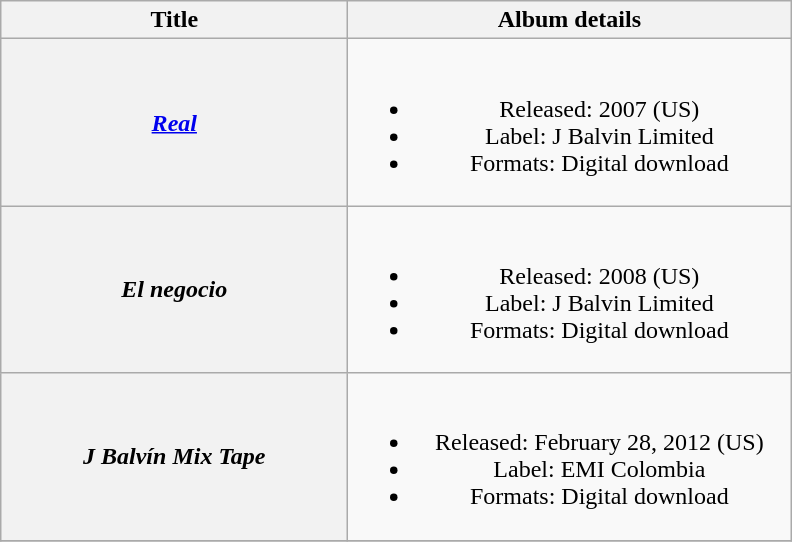<table class="wikitable plainrowheaders" style="text-align:center;">
<tr>
<th scope="col" style="width:14em;">Title</th>
<th scope="col" style="width:18em;">Album details</th>
</tr>
<tr>
<th scope="row"><em><a href='#'>Real</a></em></th>
<td><br><ul><li>Released: 2007 <span>(US)</span></li><li>Label: J Balvin Limited</li><li>Formats: Digital download</li></ul></td>
</tr>
<tr>
<th scope="row"><em>El negocio</em></th>
<td><br><ul><li>Released: 2008 <span>(US)</span></li><li>Label: J Balvin Limited</li><li>Formats: Digital download</li></ul></td>
</tr>
<tr>
<th scope="row"><em>J Balvín Mix Tape</em></th>
<td><br><ul><li>Released: February 28, 2012 <span>(US)</span></li><li>Label: EMI Colombia</li><li>Formats: Digital download</li></ul></td>
</tr>
<tr>
</tr>
</table>
